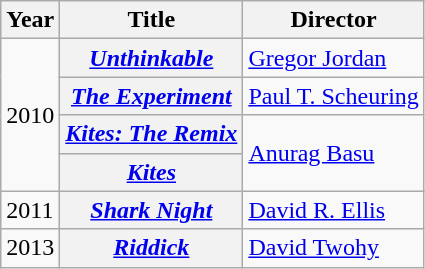<table class="wikitable sortable plainrowheaders">
<tr>
<th>Year</th>
<th>Title</th>
<th>Director</th>
</tr>
<tr>
<td rowspan=4>2010</td>
<th scope="row" style="text-align:center;"><em><a href='#'>Unthinkable</a></em></th>
<td><a href='#'>Gregor Jordan</a></td>
</tr>
<tr>
<th scope="row" style="text-align:center;"><em><a href='#'>The Experiment</a></em></th>
<td><a href='#'>Paul T. Scheuring</a></td>
</tr>
<tr>
<th scope="row" style="text-align:center;"><em><a href='#'>Kites: The Remix</a></em></th>
<td rowspan=2><a href='#'>Anurag Basu</a></td>
</tr>
<tr>
<th scope="row" style="text-align:center;"><em><a href='#'>Kites</a></em></th>
</tr>
<tr>
<td>2011</td>
<th scope="row" style="text-align:center;"><em><a href='#'>Shark Night</a></em></th>
<td><a href='#'>David R. Ellis</a></td>
</tr>
<tr>
<td>2013</td>
<th scope="row" style="text-align:center;"><em><a href='#'>Riddick</a></em></th>
<td><a href='#'>David Twohy</a></td>
</tr>
</table>
